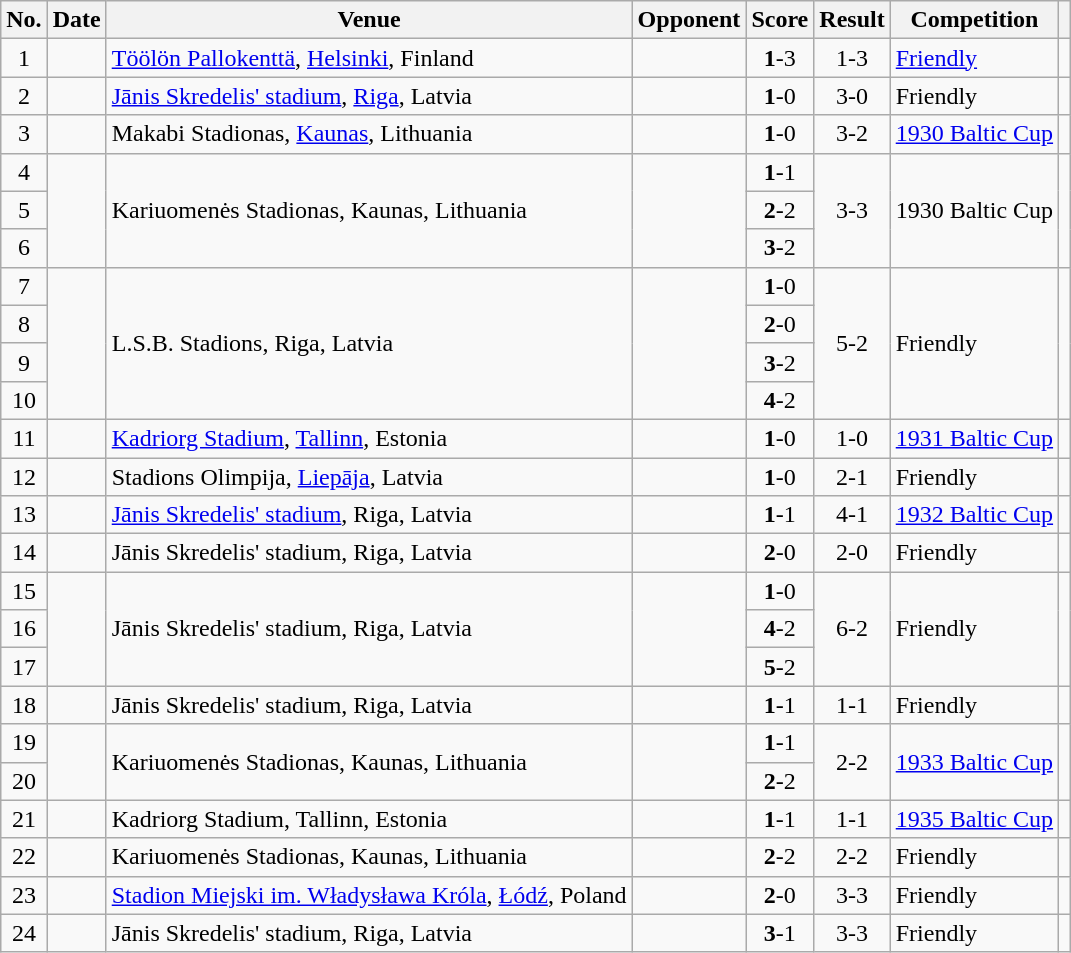<table class="wikitable sortable">
<tr>
<th scope="col">No.</th>
<th scope="col">Date</th>
<th scope="col">Venue</th>
<th scope="col">Opponent</th>
<th scope="col">Score</th>
<th scope="col">Result</th>
<th scope="col">Competition</th>
<th scope="col" class="unsortable"></th>
</tr>
<tr>
<td style="text-align:center">1</td>
<td></td>
<td><a href='#'>Töölön Pallokenttä</a>, <a href='#'>Helsinki</a>, Finland</td>
<td></td>
<td style="text-align:center"><strong>1</strong>-3</td>
<td style="text-align:center">1-3</td>
<td><a href='#'>Friendly</a></td>
<td></td>
</tr>
<tr>
<td style="text-align:center">2</td>
<td></td>
<td><a href='#'>Jānis Skredelis' stadium</a>, <a href='#'>Riga</a>, Latvia</td>
<td></td>
<td style="text-align:center"><strong>1</strong>-0</td>
<td style="text-align:center">3-0</td>
<td>Friendly</td>
<td></td>
</tr>
<tr>
<td style="text-align:center">3</td>
<td></td>
<td>Makabi Stadionas, <a href='#'>Kaunas</a>, Lithuania</td>
<td></td>
<td style="text-align:center"><strong>1</strong>-0</td>
<td style="text-align:center">3-2</td>
<td><a href='#'>1930 Baltic Cup</a></td>
<td></td>
</tr>
<tr>
<td style="text-align:center">4</td>
<td rowspan="3"></td>
<td rowspan="3">Kariuomenės Stadionas, Kaunas, Lithuania</td>
<td rowspan="3"></td>
<td style="text-align:center"><strong>1</strong>-1</td>
<td rowspan="3" style="text-align:center">3-3</td>
<td rowspan="3">1930 Baltic Cup</td>
<td rowspan="3"></td>
</tr>
<tr>
<td style="text-align:center">5</td>
<td style="text-align:center"><strong>2</strong>-2</td>
</tr>
<tr>
<td style="text-align:center">6</td>
<td style="text-align:center"><strong>3</strong>-2</td>
</tr>
<tr>
<td style="text-align:center">7</td>
<td rowspan="4"></td>
<td rowspan="4">L.S.B. Stadions, Riga, Latvia</td>
<td rowspan="4"></td>
<td style="text-align:center"><strong>1</strong>-0</td>
<td rowspan="4" style="text-align:center">5-2</td>
<td rowspan="4">Friendly</td>
<td rowspan="4"></td>
</tr>
<tr>
<td style="text-align:center">8</td>
<td style="text-align:center"><strong>2</strong>-0</td>
</tr>
<tr>
<td style="text-align:center">9</td>
<td style="text-align:center"><strong>3</strong>-2</td>
</tr>
<tr>
<td style="text-align:center">10</td>
<td style="text-align:center"><strong>4</strong>-2</td>
</tr>
<tr>
<td style="text-align:center">11</td>
<td></td>
<td><a href='#'>Kadriorg Stadium</a>, <a href='#'>Tallinn</a>, Estonia</td>
<td></td>
<td style="text-align:center"><strong>1</strong>-0</td>
<td style="text-align:center">1-0</td>
<td><a href='#'>1931 Baltic Cup</a></td>
<td></td>
</tr>
<tr>
<td style="text-align:center">12</td>
<td></td>
<td>Stadions Olimpija, <a href='#'>Liepāja</a>, Latvia</td>
<td></td>
<td style="text-align:center"><strong>1</strong>-0</td>
<td style="text-align:center">2-1</td>
<td>Friendly</td>
<td></td>
</tr>
<tr>
<td style="text-align:center">13</td>
<td></td>
<td><a href='#'>Jānis Skredelis' stadium</a>, Riga, Latvia</td>
<td></td>
<td style="text-align:center"><strong>1</strong>-1</td>
<td style="text-align:center">4-1</td>
<td><a href='#'>1932 Baltic Cup</a></td>
<td></td>
</tr>
<tr>
<td style="text-align:center">14</td>
<td></td>
<td>Jānis Skredelis' stadium, Riga, Latvia</td>
<td></td>
<td style="text-align:center"><strong>2</strong>-0</td>
<td style="text-align:center">2-0</td>
<td>Friendly</td>
<td></td>
</tr>
<tr>
<td style="text-align:center">15</td>
<td rowspan="3"></td>
<td rowspan="3">Jānis Skredelis' stadium, Riga, Latvia</td>
<td rowspan="3"></td>
<td style="text-align:center"><strong>1</strong>-0</td>
<td rowspan="3" style="text-align:center">6-2</td>
<td rowspan="3">Friendly</td>
<td rowspan="3"></td>
</tr>
<tr>
<td style="text-align:center">16</td>
<td style="text-align:center"><strong>4</strong>-2</td>
</tr>
<tr>
<td style="text-align:center">17</td>
<td style="text-align:center"><strong>5</strong>-2</td>
</tr>
<tr>
<td style="text-align:center">18</td>
<td></td>
<td>Jānis Skredelis' stadium, Riga, Latvia</td>
<td></td>
<td style="text-align:center"><strong>1</strong>-1</td>
<td style="text-align:center">1-1</td>
<td>Friendly</td>
<td></td>
</tr>
<tr>
<td style="text-align:center">19</td>
<td rowspan="2"></td>
<td rowspan="2">Kariuomenės Stadionas, Kaunas, Lithuania</td>
<td rowspan="2"></td>
<td style="text-align:center"><strong>1</strong>-1</td>
<td rowspan="2" style="text-align:center">2-2</td>
<td rowspan="2"><a href='#'>1933 Baltic Cup</a></td>
<td rowspan="2"></td>
</tr>
<tr>
<td style="text-align:center">20</td>
<td style="text-align:center"><strong>2</strong>-2</td>
</tr>
<tr>
<td style="text-align:center">21</td>
<td></td>
<td>Kadriorg Stadium, Tallinn, Estonia</td>
<td></td>
<td style="text-align:center"><strong>1</strong>-1</td>
<td style="text-align:center">1-1</td>
<td><a href='#'>1935 Baltic Cup</a></td>
<td></td>
</tr>
<tr>
<td style="text-align:center">22</td>
<td></td>
<td>Kariuomenės Stadionas, Kaunas, Lithuania</td>
<td></td>
<td style="text-align:center"><strong>2</strong>-2</td>
<td style="text-align:center">2-2</td>
<td>Friendly</td>
<td></td>
</tr>
<tr>
<td style="text-align:center">23</td>
<td></td>
<td><a href='#'>Stadion Miejski im. Władysława Króla</a>, <a href='#'>Łódź</a>, Poland</td>
<td></td>
<td style="text-align:center"><strong>2</strong>-0</td>
<td style="text-align:center">3-3</td>
<td>Friendly</td>
<td></td>
</tr>
<tr>
<td style="text-align:center">24</td>
<td></td>
<td>Jānis Skredelis' stadium, Riga, Latvia</td>
<td></td>
<td style="text-align:center"><strong>3</strong>-1</td>
<td style="text-align:center">3-3</td>
<td>Friendly</td>
<td></td>
</tr>
</table>
